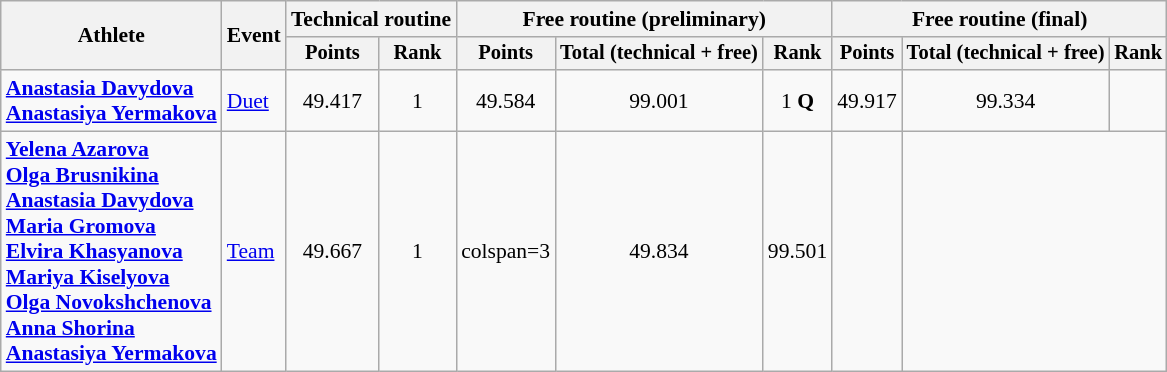<table class="wikitable" style="font-size:90%">
<tr>
<th rowspan="2">Athlete</th>
<th rowspan="2">Event</th>
<th colspan=2>Technical routine</th>
<th colspan=3>Free routine (preliminary)</th>
<th colspan=3>Free routine (final)</th>
</tr>
<tr style="font-size:95%">
<th>Points</th>
<th>Rank</th>
<th>Points</th>
<th>Total (technical + free)</th>
<th>Rank</th>
<th>Points</th>
<th>Total (technical + free)</th>
<th>Rank</th>
</tr>
<tr align=center>
<td align=left><strong><a href='#'>Anastasia Davydova</a><br><a href='#'>Anastasiya Yermakova</a></strong></td>
<td align=left><a href='#'>Duet</a></td>
<td>49.417</td>
<td>1</td>
<td>49.584</td>
<td>99.001</td>
<td>1 <strong>Q</strong></td>
<td>49.917</td>
<td>99.334</td>
<td></td>
</tr>
<tr align=center>
<td align=left><strong><a href='#'>Yelena Azarova</a><br><a href='#'>Olga Brusnikina</a><br><a href='#'>Anastasia Davydova</a><br><a href='#'>Maria Gromova</a><br><a href='#'>Elvira Khasyanova</a><br><a href='#'>Mariya Kiselyova</a><br><a href='#'>Olga Novokshchenova</a><br><a href='#'>Anna Shorina</a><br><a href='#'>Anastasiya Yermakova</a></strong></td>
<td align=left><a href='#'>Team</a></td>
<td>49.667</td>
<td>1</td>
<td>colspan=3 </td>
<td>49.834</td>
<td>99.501</td>
<td></td>
</tr>
</table>
